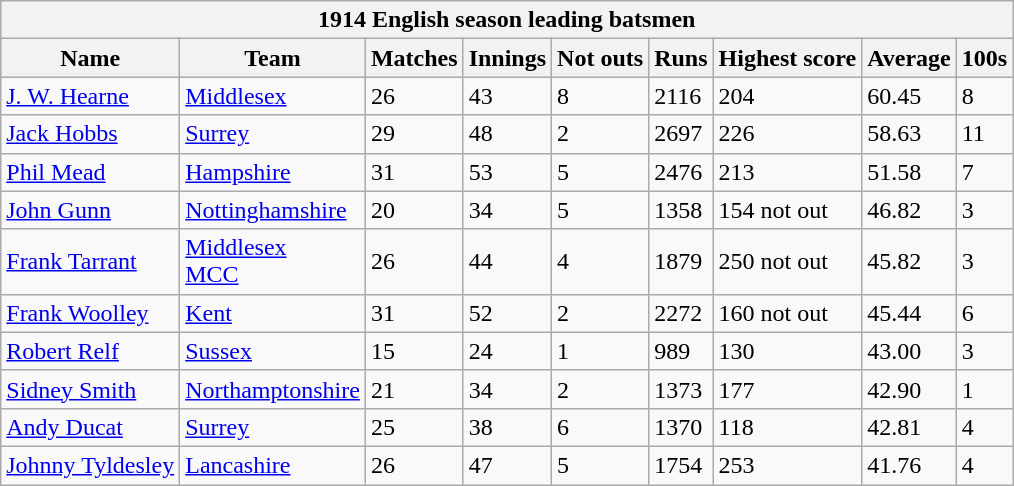<table class="wikitable">
<tr>
<th colspan="9" bgcolor="#efefef">1914 English season leading batsmen</th>
</tr>
<tr bgcolor="#efefef">
<th>Name</th>
<th>Team</th>
<th>Matches</th>
<th>Innings</th>
<th>Not outs</th>
<th>Runs</th>
<th>Highest score</th>
<th>Average</th>
<th>100s</th>
</tr>
<tr>
<td><a href='#'>J. W. Hearne</a></td>
<td><a href='#'>Middlesex</a></td>
<td>26</td>
<td>43</td>
<td>8</td>
<td>2116</td>
<td>204</td>
<td>60.45</td>
<td>8</td>
</tr>
<tr>
<td><a href='#'>Jack Hobbs</a></td>
<td><a href='#'>Surrey</a></td>
<td>29</td>
<td>48</td>
<td>2</td>
<td>2697</td>
<td>226</td>
<td>58.63</td>
<td>11</td>
</tr>
<tr>
<td><a href='#'>Phil Mead</a></td>
<td><a href='#'>Hampshire</a></td>
<td>31</td>
<td>53</td>
<td>5</td>
<td>2476</td>
<td>213</td>
<td>51.58</td>
<td>7</td>
</tr>
<tr>
<td><a href='#'>John Gunn</a></td>
<td><a href='#'>Nottinghamshire</a></td>
<td>20</td>
<td>34</td>
<td>5</td>
<td>1358</td>
<td>154 not out</td>
<td>46.82</td>
<td>3</td>
</tr>
<tr>
<td><a href='#'>Frank Tarrant</a></td>
<td><a href='#'>Middlesex</a><br><a href='#'>MCC</a></td>
<td>26</td>
<td>44</td>
<td>4</td>
<td>1879</td>
<td>250 not out</td>
<td>45.82</td>
<td>3</td>
</tr>
<tr>
<td><a href='#'>Frank Woolley</a></td>
<td><a href='#'>Kent</a></td>
<td>31</td>
<td>52</td>
<td>2</td>
<td>2272</td>
<td>160 not out</td>
<td>45.44</td>
<td>6</td>
</tr>
<tr>
<td><a href='#'>Robert Relf</a></td>
<td><a href='#'>Sussex</a></td>
<td>15</td>
<td>24</td>
<td>1</td>
<td>989</td>
<td>130</td>
<td>43.00</td>
<td>3</td>
</tr>
<tr>
<td><a href='#'>Sidney Smith</a></td>
<td><a href='#'>Northamptonshire</a></td>
<td>21</td>
<td>34</td>
<td>2</td>
<td>1373</td>
<td>177</td>
<td>42.90</td>
<td>1</td>
</tr>
<tr>
<td><a href='#'>Andy Ducat</a></td>
<td><a href='#'>Surrey</a></td>
<td>25</td>
<td>38</td>
<td>6</td>
<td>1370</td>
<td>118</td>
<td>42.81</td>
<td>4</td>
</tr>
<tr>
<td><a href='#'>Johnny Tyldesley</a></td>
<td><a href='#'>Lancashire</a></td>
<td>26</td>
<td>47</td>
<td>5</td>
<td>1754</td>
<td>253</td>
<td>41.76</td>
<td>4</td>
</tr>
</table>
